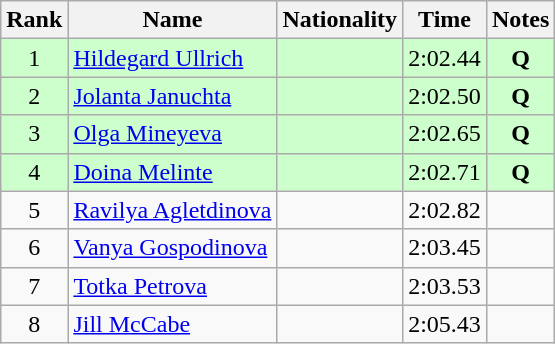<table class="wikitable sortable" style="text-align:center">
<tr>
<th>Rank</th>
<th>Name</th>
<th>Nationality</th>
<th>Time</th>
<th>Notes</th>
</tr>
<tr bgcolor=ccffcc>
<td>1</td>
<td align=left><a href='#'>Hildegard Ullrich</a></td>
<td align=left></td>
<td>2:02.44</td>
<td><strong>Q</strong></td>
</tr>
<tr bgcolor=ccffcc>
<td>2</td>
<td align=left><a href='#'>Jolanta Januchta</a></td>
<td align=left></td>
<td>2:02.50</td>
<td><strong>Q</strong></td>
</tr>
<tr bgcolor=ccffcc>
<td>3</td>
<td align=left><a href='#'>Olga Mineyeva</a></td>
<td align=left></td>
<td>2:02.65</td>
<td><strong>Q</strong></td>
</tr>
<tr bgcolor=ccffcc>
<td>4</td>
<td align=left><a href='#'>Doina Melinte</a></td>
<td align=left></td>
<td>2:02.71</td>
<td><strong>Q</strong></td>
</tr>
<tr>
<td>5</td>
<td align=left><a href='#'>Ravilya Agletdinova</a></td>
<td align=left></td>
<td>2:02.82</td>
<td></td>
</tr>
<tr>
<td>6</td>
<td align=left><a href='#'>Vanya Gospodinova</a></td>
<td align=left></td>
<td>2:03.45</td>
<td></td>
</tr>
<tr>
<td>7</td>
<td align=left><a href='#'>Totka Petrova</a></td>
<td align=left></td>
<td>2:03.53</td>
<td></td>
</tr>
<tr>
<td>8</td>
<td align=left><a href='#'>Jill McCabe</a></td>
<td align=left></td>
<td>2:05.43</td>
<td></td>
</tr>
</table>
